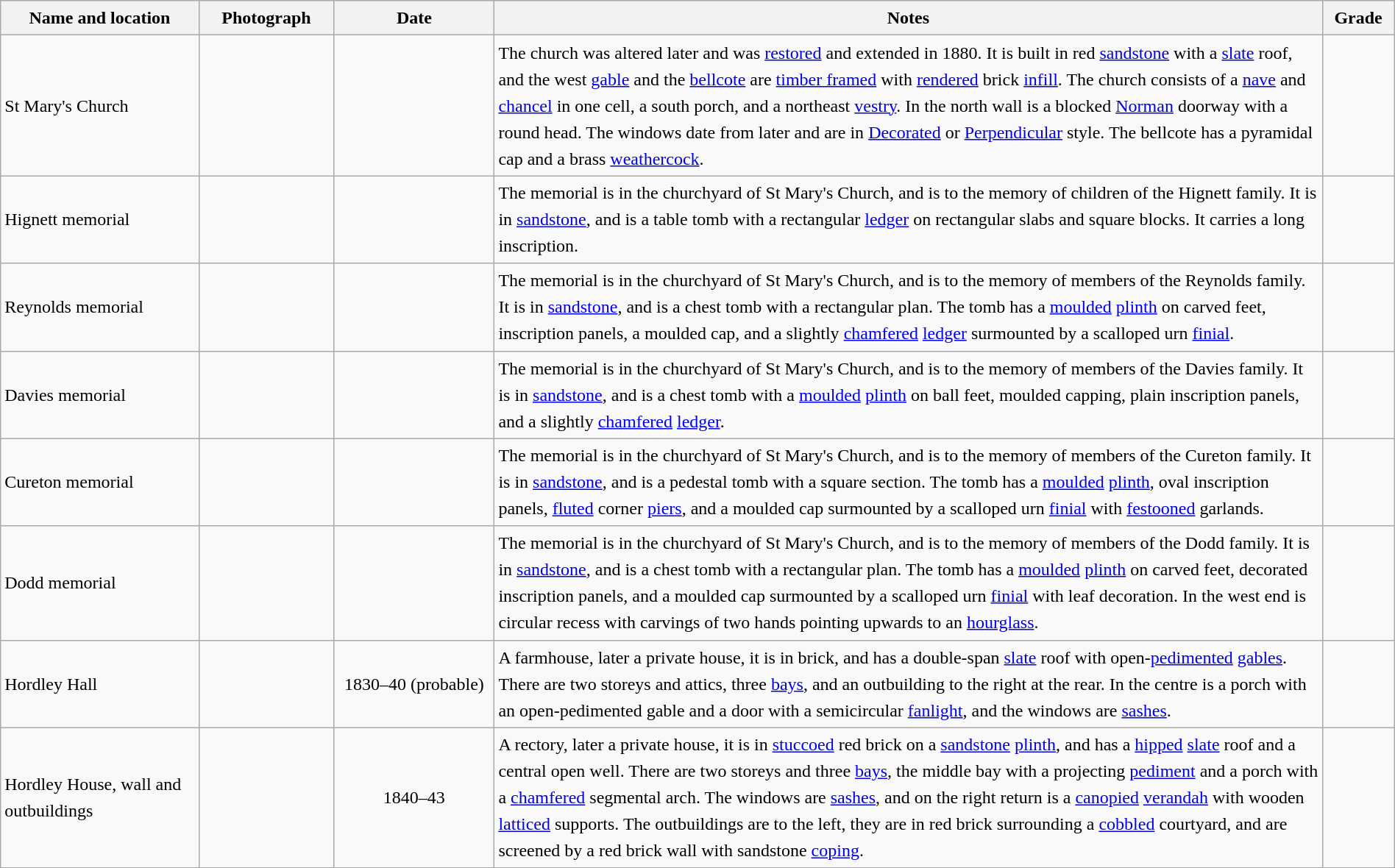<table class="wikitable sortable plainrowheaders" style="width:100%; border:0; text-align:left; line-height:150%;">
<tr>
<th scope="col"  style="width:150px">Name and location</th>
<th scope="col"  style="width:100px" class="unsortable">Photograph</th>
<th scope="col"  style="width:120px">Date</th>
<th scope="col"  style="width:650px" class="unsortable">Notes</th>
<th scope="col"  style="width:50px">Grade</th>
</tr>
<tr>
<td>St Mary's Church<br><small></small></td>
<td></td>
<td align="center"></td>
<td>The church was altered later and was <a href='#'>restored</a> and extended in 1880.  It is built in red <a href='#'>sandstone</a> with a <a href='#'>slate</a> roof, and the west <a href='#'>gable</a> and the <a href='#'>bellcote</a> are <a href='#'>timber framed</a> with <a href='#'>rendered</a> brick <a href='#'>infill</a>.  The church consists of a <a href='#'>nave</a> and <a href='#'>chancel</a> in one cell, a south porch, and a northeast <a href='#'>vestry</a>.  In the north wall is a blocked <a href='#'>Norman</a> doorway with a round head.  The windows date from later and are in <a href='#'>Decorated</a> or <a href='#'>Perpendicular</a> style.  The bellcote has a pyramidal cap and a brass <a href='#'>weathercock</a>.</td>
<td align="center" ></td>
</tr>
<tr>
<td>Hignett memorial<br><small></small></td>
<td></td>
<td align="center"></td>
<td>The memorial is in the churchyard of St Mary's Church, and is to the memory of children of the Hignett family.  It is in <a href='#'>sandstone</a>, and is a table tomb with a rectangular <a href='#'>ledger</a> on rectangular slabs and square blocks.  It carries a long inscription.</td>
<td align="center" ></td>
</tr>
<tr>
<td>Reynolds memorial<br><small></small></td>
<td></td>
<td align="center"></td>
<td>The memorial is in the churchyard of St Mary's Church, and is to the memory of members of the Reynolds family.   It is in <a href='#'>sandstone</a>, and is a chest tomb with a rectangular plan.  The tomb has a <a href='#'>moulded</a> <a href='#'>plinth</a> on carved feet, inscription panels, a moulded cap, and a slightly <a href='#'>chamfered</a> <a href='#'>ledger</a> surmounted by a scalloped urn <a href='#'>finial</a>.</td>
<td align="center" ></td>
</tr>
<tr>
<td>Davies memorial<br><small></small></td>
<td></td>
<td align="center"></td>
<td>The memorial is in the churchyard of St Mary's Church, and is to the memory of members of the Davies family.  It is in <a href='#'>sandstone</a>, and is a chest tomb with a <a href='#'>moulded</a> <a href='#'>plinth</a> on ball feet, moulded capping, plain inscription panels, and a slightly <a href='#'>chamfered</a> <a href='#'>ledger</a>.</td>
<td align="center" ></td>
</tr>
<tr>
<td>Cureton memorial<br><small></small></td>
<td></td>
<td align="center"></td>
<td>The memorial is in the churchyard of St Mary's Church, and is to the memory of members of the Cureton family.  It is in <a href='#'>sandstone</a>, and is a pedestal tomb with a square section.  The tomb has a <a href='#'>moulded</a> <a href='#'>plinth</a>, oval inscription panels, <a href='#'>fluted</a> corner <a href='#'>piers</a>, and a moulded cap surmounted by a scalloped urn <a href='#'>finial</a> with <a href='#'>festooned</a> garlands.</td>
<td align="center" ></td>
</tr>
<tr>
<td>Dodd memorial<br><small></small></td>
<td></td>
<td align="center"></td>
<td>The memorial is in the churchyard of St Mary's Church, and is to the memory of members of the Dodd family.  It is in <a href='#'>sandstone</a>, and is a chest tomb with a rectangular plan.  The tomb has a <a href='#'>moulded</a> <a href='#'>plinth</a> on carved feet, decorated inscription panels, and a moulded cap surmounted by a scalloped urn <a href='#'>finial</a> with leaf decoration.  In the west end is circular recess with carvings of two hands pointing upwards to an <a href='#'>hourglass</a>.</td>
<td align="center" ></td>
</tr>
<tr>
<td>Hordley Hall<br><small></small></td>
<td></td>
<td align="center">1830–40 (probable)</td>
<td>A farmhouse, later a private house, it is in brick, and has a double-span <a href='#'>slate</a> roof with open-<a href='#'>pedimented</a> <a href='#'>gables</a>.  There are two storeys and attics, three <a href='#'>bays</a>, and an outbuilding to the right at the rear.  In the centre is a porch with an open-pedimented gable and a door with a semicircular <a href='#'>fanlight</a>, and the windows are <a href='#'>sashes</a>.</td>
<td align="center" ></td>
</tr>
<tr>
<td>Hordley House, wall and outbuildings<br><small></small></td>
<td></td>
<td align="center">1840–43</td>
<td>A rectory, later a private house, it is in <a href='#'>stuccoed</a> red brick on a <a href='#'>sandstone</a> <a href='#'>plinth</a>, and has a <a href='#'>hipped</a> <a href='#'>slate</a> roof and a central open well.  There are two storeys and three <a href='#'>bays</a>, the middle bay with a projecting <a href='#'>pediment</a> and a porch with a <a href='#'>chamfered</a> segmental arch.  The windows are <a href='#'>sashes</a>, and on the right return is a <a href='#'>canopied</a> <a href='#'>verandah</a> with wooden <a href='#'>latticed</a> supports.  The outbuildings are to the left, they are in red brick surrounding a <a href='#'>cobbled</a> courtyard, and are screened by a red brick wall with sandstone <a href='#'>coping</a>.</td>
<td align="center" ></td>
</tr>
<tr>
</tr>
</table>
